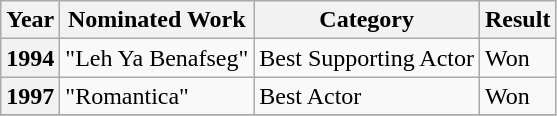<table class="wikitable plainrowheaders sortable">
<tr>
<th scope="col">Year</th>
<th scope="col">Nominated Work</th>
<th scope="col">Category</th>
<th scope="col">Result</th>
</tr>
<tr>
<th style="text-align:center;">1994</th>
<td>"Leh Ya Benafseg"</td>
<td>Best Supporting Actor</td>
<td>Won</td>
</tr>
<tr>
<th style="text-align:center;">1997</th>
<td>"Romantica"</td>
<td>Best Actor</td>
<td>Won</td>
</tr>
<tr>
</tr>
</table>
